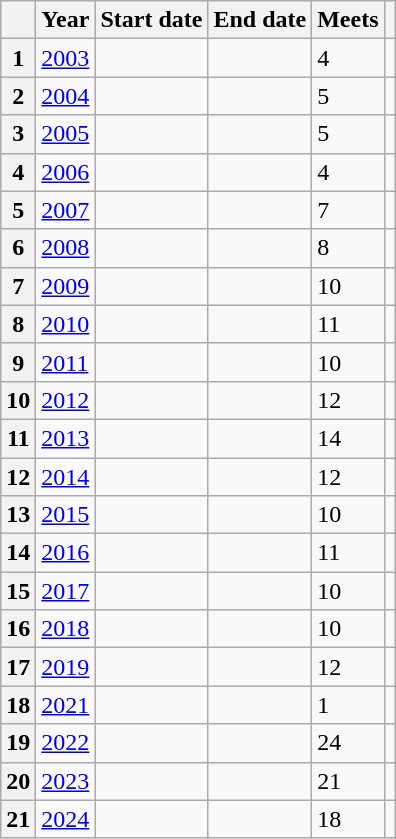<table class="wikitable plainrowheaders sticky-header sortable">
<tr>
<th scope="col"></th>
<th scope="col">Year</th>
<th scope="col">Start date</th>
<th scope="col">End date</th>
<th scope="col">Meets</th>
<th scope="col" class="unsortable"></th>
</tr>
<tr>
<th scope="row">1</th>
<td><a href='#'>2003</a></td>
<td></td>
<td></td>
<td>4</td>
<td></td>
</tr>
<tr>
<th scope="row">2</th>
<td><a href='#'>2004</a></td>
<td></td>
<td></td>
<td>5</td>
<td></td>
</tr>
<tr>
<th scope="row">3</th>
<td><a href='#'>2005</a></td>
<td></td>
<td></td>
<td>5</td>
<td></td>
</tr>
<tr>
<th scope="row">4</th>
<td><a href='#'>2006</a></td>
<td></td>
<td></td>
<td>4</td>
<td></td>
</tr>
<tr>
<th scope="row">5</th>
<td><a href='#'>2007</a></td>
<td></td>
<td></td>
<td>7</td>
<td></td>
</tr>
<tr>
<th scope="row">6</th>
<td><a href='#'>2008</a></td>
<td></td>
<td></td>
<td>8</td>
<td></td>
</tr>
<tr>
<th scope="row">7</th>
<td><a href='#'>2009</a></td>
<td></td>
<td></td>
<td>10</td>
<td></td>
</tr>
<tr>
<th scope="row">8</th>
<td><a href='#'>2010</a></td>
<td></td>
<td></td>
<td>11</td>
<td></td>
</tr>
<tr>
<th scope="row">9</th>
<td><a href='#'>2011</a></td>
<td></td>
<td></td>
<td>10</td>
<td></td>
</tr>
<tr>
<th scope="row">10</th>
<td><a href='#'>2012</a></td>
<td></td>
<td></td>
<td>12</td>
<td></td>
</tr>
<tr>
<th scope="row">11</th>
<td><a href='#'>2013</a></td>
<td></td>
<td></td>
<td>14</td>
<td></td>
</tr>
<tr>
<th scope="row">12</th>
<td><a href='#'>2014</a></td>
<td></td>
<td></td>
<td>12</td>
<td></td>
</tr>
<tr>
<th scope="row">13</th>
<td><a href='#'>2015</a></td>
<td></td>
<td></td>
<td>10</td>
<td></td>
</tr>
<tr>
<th scope="row">14</th>
<td><a href='#'>2016</a></td>
<td></td>
<td></td>
<td>11</td>
<td></td>
</tr>
<tr>
<th scope="row">15</th>
<td><a href='#'>2017</a></td>
<td></td>
<td></td>
<td>10</td>
<td></td>
</tr>
<tr>
<th scope="row">16</th>
<td><a href='#'>2018</a></td>
<td></td>
<td></td>
<td>10</td>
<td></td>
</tr>
<tr>
<th scope="row">17</th>
<td><a href='#'>2019</a></td>
<td></td>
<td></td>
<td>12</td>
<td></td>
</tr>
<tr>
<th scope="row">18</th>
<td><a href='#'>2021</a></td>
<td></td>
<td></td>
<td>1</td>
<td></td>
</tr>
<tr>
<th scope="row">19</th>
<td><a href='#'>2022</a></td>
<td></td>
<td></td>
<td>24</td>
<td></td>
</tr>
<tr>
<th scope="row">20</th>
<td><a href='#'>2023</a></td>
<td></td>
<td></td>
<td>21</td>
<td></td>
</tr>
<tr>
<th scope="row">21</th>
<td><a href='#'>2024</a></td>
<td></td>
<td></td>
<td>18</td>
<td></td>
</tr>
</table>
